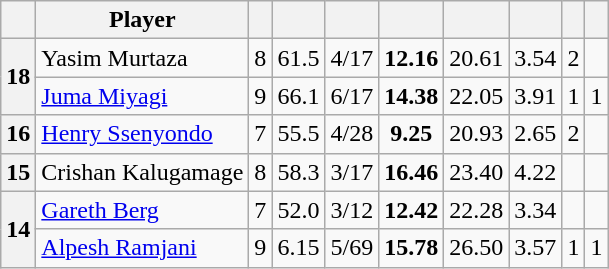<table class="wikitable sortable">
<tr>
<th scope=col><a href='#'></a></th>
<th scope=col>Player</th>
<th scope=col><a href='#'></a></th>
<th scope=col><a href='#'></a></th>
<th scope=col></th>
<th scope=col><a href='#'></a></th>
<th scope=col><a href='#'></a></th>
<th scope=col><a href='#'></a></th>
<th scope=col></th>
<th scope=col><a href='#'></a></th>
</tr>
<tr>
<th rowspan=2>18</th>
<td> Yasim Murtaza</td>
<td>8</td>
<td>61.5</td>
<td>4/17</td>
<td align=center><strong>12.16</strong></td>
<td>20.61</td>
<td>3.54</td>
<td>2</td>
<td></td>
</tr>
<tr>
<td> <a href='#'>Juma Miyagi</a></td>
<td>9</td>
<td>66.1</td>
<td>6/17</td>
<td align=center><strong>14.38</strong></td>
<td>22.05</td>
<td>3.91</td>
<td>1</td>
<td>1</td>
</tr>
<tr>
<th>16</th>
<td> <a href='#'>Henry Ssenyondo</a></td>
<td>7</td>
<td>55.5</td>
<td>4/28</td>
<td align=center><strong>9.25</strong></td>
<td>20.93</td>
<td>2.65</td>
<td>2</td>
<td></td>
</tr>
<tr>
<th>15</th>
<td> Crishan Kalugamage</td>
<td>8</td>
<td>58.3</td>
<td>3/17</td>
<td align=center><strong>16.46</strong></td>
<td>23.40</td>
<td>4.22</td>
<td></td>
<td></td>
</tr>
<tr>
<th rowspan=2>14</th>
<td> <a href='#'>Gareth Berg</a></td>
<td>7</td>
<td>52.0</td>
<td>3/12</td>
<td align=center><strong>12.42</strong></td>
<td>22.28</td>
<td>3.34</td>
<td></td>
<td></td>
</tr>
<tr>
<td> <a href='#'>Alpesh Ramjani</a></td>
<td>9</td>
<td>6.15</td>
<td>5/69</td>
<td align=center><strong>15.78</strong></td>
<td>26.50</td>
<td>3.57</td>
<td>1</td>
<td>1</td>
</tr>
</table>
